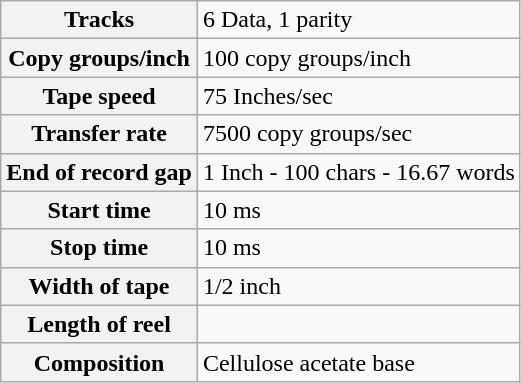<table class="wikitable">
<tr>
<th>Tracks</th>
<td>6 Data, 1 parity</td>
</tr>
<tr>
<th>Copy groups/inch</th>
<td>100 copy groups/inch</td>
</tr>
<tr>
<th>Tape speed</th>
<td>75 Inches/sec</td>
</tr>
<tr>
<th>Transfer rate</th>
<td>7500 copy groups/sec</td>
</tr>
<tr>
<th>End of record gap</th>
<td>1 Inch - 100 chars - 16.67 words</td>
</tr>
<tr>
<th>Start time</th>
<td>10 ms</td>
</tr>
<tr>
<th>Stop time</th>
<td>10 ms</td>
</tr>
<tr>
<th>Width of tape</th>
<td>1/2 inch</td>
</tr>
<tr>
<th>Length of reel</th>
<td></td>
</tr>
<tr>
<th>Composition</th>
<td>Cellulose acetate base</td>
</tr>
</table>
